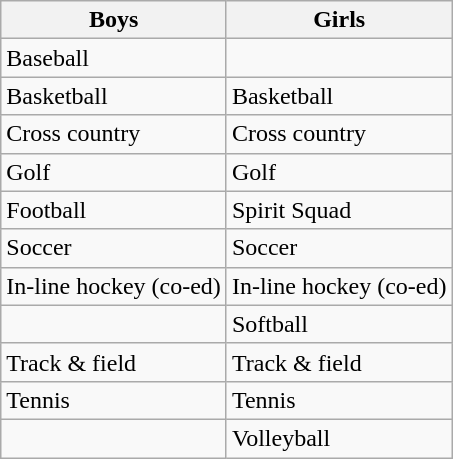<table class="wikitable" border="1">
<tr>
<th>Boys</th>
<th>Girls</th>
</tr>
<tr>
<td>Baseball</td>
<td></td>
</tr>
<tr>
<td>Basketball</td>
<td>Basketball</td>
</tr>
<tr>
<td>Cross country</td>
<td>Cross country</td>
</tr>
<tr>
<td>Golf</td>
<td>Golf</td>
</tr>
<tr>
<td>Football</td>
<td>Spirit Squad</td>
</tr>
<tr>
<td>Soccer</td>
<td>Soccer</td>
</tr>
<tr>
<td>In-line hockey (co-ed)</td>
<td>In-line hockey (co-ed)</td>
</tr>
<tr>
<td></td>
<td>Softball</td>
</tr>
<tr>
<td>Track & field</td>
<td>Track & field</td>
</tr>
<tr>
<td>Tennis</td>
<td>Tennis</td>
</tr>
<tr>
<td></td>
<td>Volleyball</td>
</tr>
</table>
